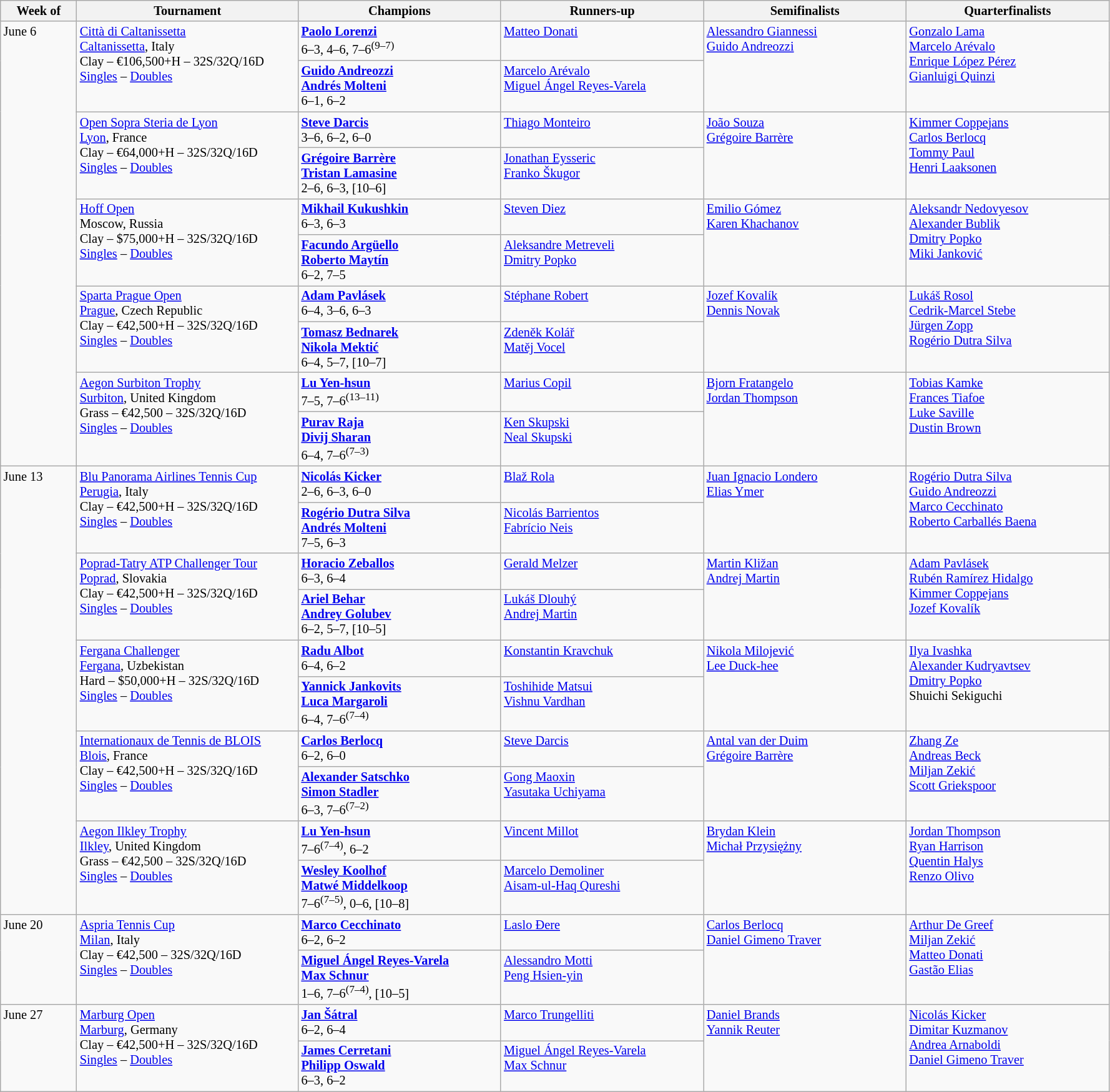<table class="wikitable" style="font-size:85%;">
<tr>
<th width="75">Week of</th>
<th width="230">Tournament</th>
<th width="210">Champions</th>
<th width="210">Runners-up</th>
<th width="210">Semifinalists</th>
<th width="210">Quarterfinalists</th>
</tr>
<tr valign=top>
<td rowspan=10>June 6</td>
<td rowspan=2><a href='#'>Città di Caltanissetta</a><br><a href='#'>Caltanissetta</a>, Italy<br> Clay – €106,500+H – 32S/32Q/16D<br><a href='#'>Singles</a> – <a href='#'>Doubles</a></td>
<td> <strong><a href='#'>Paolo Lorenzi</a></strong><br>6–3, 4–6, 7–6<sup>(9–7)</sup></td>
<td> <a href='#'>Matteo Donati</a></td>
<td rowspan=2> <a href='#'>Alessandro Giannessi</a><br> <a href='#'>Guido Andreozzi</a></td>
<td rowspan=2> <a href='#'>Gonzalo Lama</a><br> <a href='#'>Marcelo Arévalo</a> <br> <a href='#'>Enrique López Pérez</a> <br>  <a href='#'>Gianluigi Quinzi</a></td>
</tr>
<tr valign=top>
<td> <strong><a href='#'>Guido Andreozzi</a></strong><br> <strong><a href='#'>Andrés Molteni</a></strong><br>6–1, 6–2</td>
<td> <a href='#'>Marcelo Arévalo</a><br> <a href='#'>Miguel Ángel Reyes-Varela</a></td>
</tr>
<tr valign=top>
<td rowspan=2><a href='#'>Open Sopra Steria de Lyon</a><br><a href='#'>Lyon</a>, France<br> Clay – €64,000+H – 32S/32Q/16D<br><a href='#'>Singles</a> – <a href='#'>Doubles</a></td>
<td> <strong><a href='#'>Steve Darcis</a></strong> <br> 3–6, 6–2, 6–0</td>
<td> <a href='#'>Thiago Monteiro</a></td>
<td rowspan=2> <a href='#'>João Souza</a><br>  <a href='#'>Grégoire Barrère</a></td>
<td rowspan=2> <a href='#'>Kimmer Coppejans</a> <br> <a href='#'>Carlos Berlocq</a><br> <a href='#'>Tommy Paul</a> <br> <a href='#'>Henri Laaksonen</a></td>
</tr>
<tr valign=top>
<td> <strong><a href='#'>Grégoire Barrère</a></strong><br> <strong><a href='#'>Tristan Lamasine</a></strong><br>2–6, 6–3, [10–6]</td>
<td> <a href='#'>Jonathan Eysseric</a><br> <a href='#'>Franko Škugor</a></td>
</tr>
<tr valign=top>
<td rowspan=2><a href='#'>Hoff Open</a><br>Moscow, Russia<br> Clay – $75,000+H – 32S/32Q/16D<br><a href='#'>Singles</a> – <a href='#'>Doubles</a></td>
<td> <strong><a href='#'>Mikhail Kukushkin</a></strong><br>6–3, 6–3</td>
<td> <a href='#'>Steven Diez</a></td>
<td rowspan=2> <a href='#'>Emilio Gómez</a> <br>  <a href='#'>Karen Khachanov</a></td>
<td rowspan=2> <a href='#'>Aleksandr Nedovyesov</a> <br> <a href='#'>Alexander Bublik</a> <br>  <a href='#'>Dmitry Popko</a> <br>  <a href='#'>Miki Janković</a></td>
</tr>
<tr valign=top>
<td> <strong><a href='#'>Facundo Argüello</a></strong> <br>  <strong><a href='#'>Roberto Maytín</a></strong> <br> 6–2, 7–5</td>
<td> <a href='#'>Aleksandre Metreveli</a> <br>  <a href='#'>Dmitry Popko</a></td>
</tr>
<tr valign=top>
<td rowspan=2><a href='#'>Sparta Prague Open</a><br><a href='#'>Prague</a>, Czech Republic<br> Clay – €42,500+H – 32S/32Q/16D<br><a href='#'>Singles</a> – <a href='#'>Doubles</a></td>
<td> <strong><a href='#'>Adam Pavlásek</a></strong> <br> 6–4, 3–6, 6–3</td>
<td> <a href='#'>Stéphane Robert</a></td>
<td rowspan=2> <a href='#'>Jozef Kovalík</a> <br>  <a href='#'>Dennis Novak</a></td>
<td rowspan=2> <a href='#'>Lukáš Rosol</a> <br> <a href='#'>Cedrik-Marcel Stebe</a> <br> <a href='#'>Jürgen Zopp</a><br>  <a href='#'>Rogério Dutra Silva</a></td>
</tr>
<tr valign=top>
<td> <strong><a href='#'>Tomasz Bednarek</a></strong><br> <strong><a href='#'>Nikola Mektić</a></strong><br> 6–4, 5–7, [10–7]</td>
<td> <a href='#'>Zdeněk Kolář</a><br> <a href='#'>Matěj Vocel</a></td>
</tr>
<tr valign=top>
<td rowspan=2><a href='#'>Aegon Surbiton Trophy</a><br><a href='#'>Surbiton</a>, United Kingdom<br> Grass – €42,500 – 32S/32Q/16D<br><a href='#'>Singles</a> – <a href='#'>Doubles</a></td>
<td> <strong><a href='#'>Lu Yen-hsun</a></strong><br>7–5, 7–6<sup>(13–11)</sup></td>
<td> <a href='#'>Marius Copil</a></td>
<td rowspan=2> <a href='#'>Bjorn Fratangelo</a> <br>  <a href='#'>Jordan Thompson</a></td>
<td rowspan=2> <a href='#'>Tobias Kamke</a><br> <a href='#'>Frances Tiafoe</a> <br> <a href='#'>Luke Saville</a> <br>  <a href='#'>Dustin Brown</a></td>
</tr>
<tr valign=top>
<td> <strong><a href='#'>Purav Raja</a></strong><br> <strong><a href='#'>Divij Sharan</a></strong><br>6–4, 7–6<sup>(7–3)</sup></td>
<td> <a href='#'>Ken Skupski</a><br> <a href='#'>Neal Skupski</a></td>
</tr>
<tr valign=top>
<td rowspan=10>June 13</td>
<td rowspan=2><a href='#'>Blu Panorama Airlines Tennis Cup</a><br><a href='#'>Perugia</a>, Italy<br> Clay – €42,500+H – 32S/32Q/16D<br><a href='#'>Singles</a> – <a href='#'>Doubles</a></td>
<td> <strong><a href='#'>Nicolás Kicker</a></strong><br>2–6, 6–3, 6–0</td>
<td> <a href='#'>Blaž Rola</a></td>
<td rowspan=2> <a href='#'>Juan Ignacio Londero</a> <br>  <a href='#'>Elias Ymer</a></td>
<td rowspan=2> <a href='#'>Rogério Dutra Silva</a> <br>  <a href='#'>Guido Andreozzi</a> <br> <a href='#'>Marco Cecchinato</a> <br>  <a href='#'>Roberto Carballés Baena</a></td>
</tr>
<tr valign=top>
<td> <strong><a href='#'>Rogério Dutra Silva</a></strong><br> <strong><a href='#'>Andrés Molteni</a></strong><br>7–5, 6–3</td>
<td> <a href='#'>Nicolás Barrientos</a><br> <a href='#'>Fabrício Neis</a></td>
</tr>
<tr valign=top>
<td rowspan=2><a href='#'>Poprad-Tatry ATP Challenger Tour</a><br><a href='#'>Poprad</a>, Slovakia<br> Clay – €42,500+H – 32S/32Q/16D<br><a href='#'>Singles</a> – <a href='#'>Doubles</a></td>
<td> <strong><a href='#'>Horacio Zeballos</a></strong><br>6–3, 6–4</td>
<td> <a href='#'>Gerald Melzer</a></td>
<td rowspan=2> <a href='#'>Martin Kližan</a> <br>  <a href='#'>Andrej Martin</a></td>
<td rowspan=2> <a href='#'>Adam Pavlásek</a> <br> <a href='#'>Rubén Ramírez Hidalgo</a> <br> <a href='#'>Kimmer Coppejans</a> <br>  <a href='#'>Jozef Kovalík</a></td>
</tr>
<tr valign=top>
<td> <strong><a href='#'>Ariel Behar</a></strong><br> <strong><a href='#'>Andrey Golubev</a></strong><br>6–2, 5–7, [10–5]</td>
<td> <a href='#'>Lukáš Dlouhý</a><br> <a href='#'>Andrej Martin</a></td>
</tr>
<tr valign=top>
<td rowspan=2><a href='#'>Fergana Challenger</a><br><a href='#'>Fergana</a>, Uzbekistan<br> Hard – $50,000+H – 32S/32Q/16D<br><a href='#'>Singles</a> – <a href='#'>Doubles</a></td>
<td> <strong><a href='#'>Radu Albot</a></strong><br>6–4, 6–2</td>
<td> <a href='#'>Konstantin Kravchuk</a></td>
<td rowspan=2> <a href='#'>Nikola Milojević</a> <br>  <a href='#'>Lee Duck-hee</a></td>
<td rowspan=2> <a href='#'>Ilya Ivashka</a> <br> <a href='#'>Alexander Kudryavtsev</a> <br> <a href='#'>Dmitry Popko</a> <br>   Shuichi Sekiguchi</td>
</tr>
<tr valign=top>
<td> <strong><a href='#'>Yannick Jankovits</a></strong><br> <strong><a href='#'>Luca Margaroli</a></strong><br>6–4, 7–6<sup>(7–4)</sup></td>
<td> <a href='#'>Toshihide Matsui</a><br> <a href='#'>Vishnu Vardhan</a></td>
</tr>
<tr valign=top>
<td rowspan=2><a href='#'>Internationaux de Tennis de BLOIS</a><br><a href='#'>Blois</a>, France<br> Clay – €42,500+H – 32S/32Q/16D<br><a href='#'>Singles</a> – <a href='#'>Doubles</a></td>
<td> <strong><a href='#'>Carlos Berlocq</a></strong><br>6–2, 6–0</td>
<td> <a href='#'>Steve Darcis</a></td>
<td rowspan=2> <a href='#'>Antal van der Duim</a> <br>  <a href='#'>Grégoire Barrère</a></td>
<td rowspan=2> <a href='#'>Zhang Ze</a> <br> <a href='#'>Andreas Beck</a> <br>  <a href='#'>Miljan Zekić</a> <br>  <a href='#'>Scott Griekspoor</a></td>
</tr>
<tr valign=top>
<td> <strong><a href='#'>Alexander Satschko</a></strong><br> <strong><a href='#'>Simon Stadler</a></strong><br>6–3, 7–6<sup>(7–2)</sup></td>
<td> <a href='#'>Gong Maoxin</a><br> <a href='#'>Yasutaka Uchiyama</a></td>
</tr>
<tr valign=top>
<td rowspan=2><a href='#'>Aegon Ilkley Trophy</a><br><a href='#'>Ilkley</a>, United Kingdom<br> Grass – €42,500 – 32S/32Q/16D<br><a href='#'>Singles</a> – <a href='#'>Doubles</a></td>
<td> <strong><a href='#'>Lu Yen-hsun</a></strong><br>7–6<sup>(7–4)</sup>, 6–2</td>
<td> <a href='#'>Vincent Millot</a></td>
<td rowspan=2> <a href='#'>Brydan Klein</a> <br>  <a href='#'>Michał Przysiężny</a></td>
<td rowspan=2> <a href='#'>Jordan Thompson</a> <br> <a href='#'>Ryan Harrison</a> <br> <a href='#'>Quentin Halys</a><br>  <a href='#'>Renzo Olivo</a></td>
</tr>
<tr valign=top>
<td> <strong><a href='#'>Wesley Koolhof</a></strong><br> <strong><a href='#'>Matwé Middelkoop</a></strong><br>7–6<sup>(7–5)</sup>, 0–6, [10–8]</td>
<td> <a href='#'>Marcelo Demoliner</a><br> <a href='#'>Aisam-ul-Haq Qureshi</a></td>
</tr>
<tr valign=top>
<td rowspan=2>June 20</td>
<td rowspan=2><a href='#'>Aspria Tennis Cup</a><br><a href='#'>Milan</a>, Italy<br> Clay – €42,500 – 32S/32Q/16D<br><a href='#'>Singles</a> – <a href='#'>Doubles</a></td>
<td> <strong><a href='#'>Marco Cecchinato</a></strong><br>6–2, 6–2</td>
<td> <a href='#'>Laslo Đere</a></td>
<td rowspan=2> <a href='#'>Carlos Berlocq</a> <br>  <a href='#'>Daniel Gimeno Traver</a></td>
<td rowspan=2> <a href='#'>Arthur De Greef</a> <br> <a href='#'>Miljan Zekić</a> <br> <a href='#'>Matteo Donati</a> <br>  <a href='#'>Gastão Elias</a></td>
</tr>
<tr valign=top>
<td> <strong><a href='#'>Miguel Ángel Reyes-Varela</a></strong><br> <strong><a href='#'>Max Schnur</a></strong><br>1–6, 7–6<sup>(7–4)</sup>, [10–5]</td>
<td> <a href='#'>Alessandro Motti</a><br> <a href='#'>Peng Hsien-yin</a></td>
</tr>
<tr valign=top>
<td rowspan=2>June 27</td>
<td rowspan=2><a href='#'>Marburg Open</a><br><a href='#'>Marburg</a>, Germany<br> Clay – €42,500+H – 32S/32Q/16D<br><a href='#'>Singles</a> – <a href='#'>Doubles</a></td>
<td> <strong><a href='#'>Jan Šátral</a></strong><br>6–2, 6–4</td>
<td> <a href='#'>Marco Trungelliti</a></td>
<td rowspan=2> <a href='#'>Daniel Brands</a> <br>  <a href='#'>Yannik Reuter</a></td>
<td rowspan=2> <a href='#'>Nicolás Kicker</a> <br> <a href='#'>Dimitar Kuzmanov</a> <br> <a href='#'>Andrea Arnaboldi</a> <br>  <a href='#'>Daniel Gimeno Traver</a></td>
</tr>
<tr valign=top>
<td> <strong><a href='#'>James Cerretani</a></strong><br> <strong><a href='#'>Philipp Oswald</a></strong><br>6–3, 6–2</td>
<td> <a href='#'>Miguel Ángel Reyes-Varela</a><br> <a href='#'>Max Schnur</a></td>
</tr>
</table>
